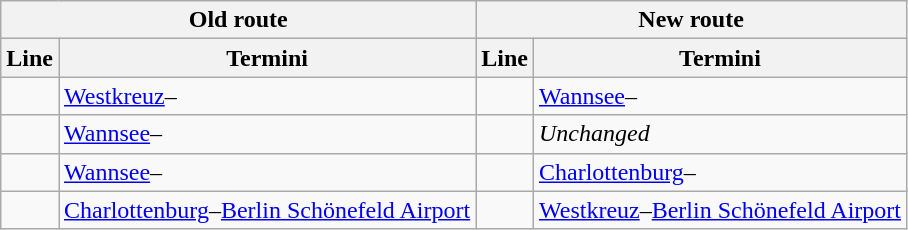<table class="wikitable">
<tr>
<th colspan="2">Old route</th>
<th colspan="2">New route</th>
</tr>
<tr>
<th>Line</th>
<th>Termini</th>
<th>Line</th>
<th>Termini</th>
</tr>
<tr>
<td></td>
<td><a href='#'>Westkreuz</a>–</td>
<td></td>
<td><a href='#'>Wannsee</a>–</td>
</tr>
<tr>
<td></td>
<td><a href='#'>Wannsee</a>–</td>
<td></td>
<td><em>Unchanged</em></td>
</tr>
<tr>
<td></td>
<td><a href='#'>Wannsee</a>–</td>
<td></td>
<td><a href='#'>Charlottenburg</a>–</td>
</tr>
<tr>
<td></td>
<td><a href='#'>Charlottenburg</a>–<a href='#'>Berlin Schönefeld Airport</a></td>
<td></td>
<td><a href='#'>Westkreuz</a>–<a href='#'>Berlin Schönefeld Airport</a></td>
</tr>
</table>
